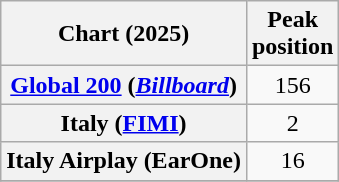<table class="wikitable sortable plainrowheaders" style="text-align:center">
<tr>
<th scope="col">Chart (2025)</th>
<th scope="col">Peak<br>position</th>
</tr>
<tr>
<th scope="row"><a href='#'>Global 200</a> (<em><a href='#'>Billboard</a></em>)</th>
<td>156</td>
</tr>
<tr>
<th scope="row">Italy (<a href='#'>FIMI</a>)</th>
<td>2</td>
</tr>
<tr>
<th scope="row">Italy Airplay (EarOne)</th>
<td>16</td>
</tr>
<tr>
</tr>
</table>
